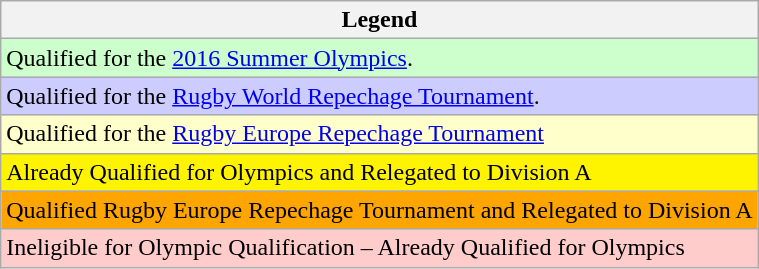<table class="wikitable">
<tr>
<th>Legend</th>
</tr>
<tr bgcolor=ccffcc>
<td>Qualified for the <a href='#'>2016 Summer Olympics</a>.</td>
</tr>
<tr bgcolor=ccccff>
<td>Qualified for the <a href='#'>Rugby World Repechage Tournament</a>.</td>
</tr>
<tr bgcolor=ffffcc>
<td>Qualified for the <a href='#'>Rugby Europe Repechage Tournament</a></td>
</tr>
<tr bgcolor=FFF400>
<td>Already Qualified for Olympics and Relegated to Division A</td>
</tr>
<tr bgcolor=FFA500>
<td>Qualified Rugby Europe Repechage Tournament and Relegated to Division A</td>
</tr>
<tr bgcolor=ffcccc>
<td>Ineligible for Olympic Qualification – Already Qualified for Olympics</td>
</tr>
</table>
